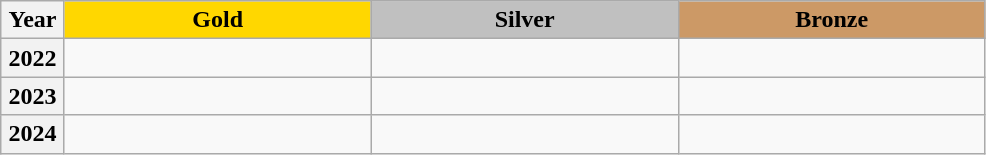<table class="wikitable"  style="font-size:100%;" border=1 cellpadding=2 cellspacing=0>
<tr>
<th width=6% align="center" colspan=1>Year</th>
<td width=29% align="center"  bgcolor="gold"><strong>Gold</strong></td>
<td width=29% align="center"  bgcolor="silver"><strong>Silver</strong></td>
<td width=29% align="center"  bgcolor="#CC9966"><strong>Bronze</strong></td>
</tr>
<tr>
<th>2022</th>
<td></td>
<td></td>
<td></td>
</tr>
<tr>
<th>2023</th>
<td></td>
<td></td>
<td></td>
</tr>
<tr>
<th>2024</th>
<td></td>
<td></td>
<td></td>
</tr>
</table>
